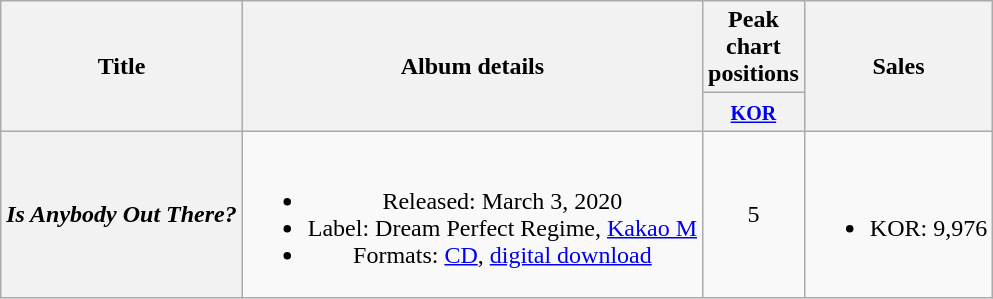<table class="wikitable plainrowheaders" style="text-align:center;">
<tr>
<th scope="col" rowspan="2">Title</th>
<th scope="col" rowspan="2">Album details</th>
<th scope="col">Peak chart positions</th>
<th scope="col" rowspan="2">Sales</th>
</tr>
<tr>
<th scope="col" style="width:2.5em;"><small><a href='#'>KOR</a></small><br></th>
</tr>
<tr>
<th scope="row"><em>Is Anybody Out There?</em></th>
<td><br><ul><li>Released: March 3, 2020</li><li>Label: Dream Perfect Regime, <a href='#'>Kakao M</a></li><li>Formats: <a href='#'>CD</a>, <a href='#'>digital download</a></li></ul></td>
<td>5</td>
<td><br><ul><li>KOR: 9,976</li></ul></td>
</tr>
</table>
